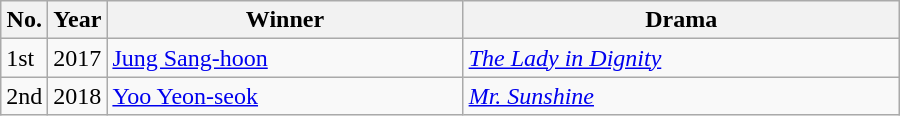<table class="wikitable" style="width:600px">
<tr>
<th width=10>No.</th>
<th width=10>Year</th>
<th>Winner</th>
<th>Drama</th>
</tr>
<tr>
<td>1st</td>
<td>2017</td>
<td><a href='#'>Jung Sang-hoon</a></td>
<td><em><a href='#'>The Lady in Dignity</a></em></td>
</tr>
<tr>
<td>2nd</td>
<td>2018</td>
<td><a href='#'>Yoo Yeon-seok</a></td>
<td><em><a href='#'>Mr. Sunshine</a></em></td>
</tr>
</table>
